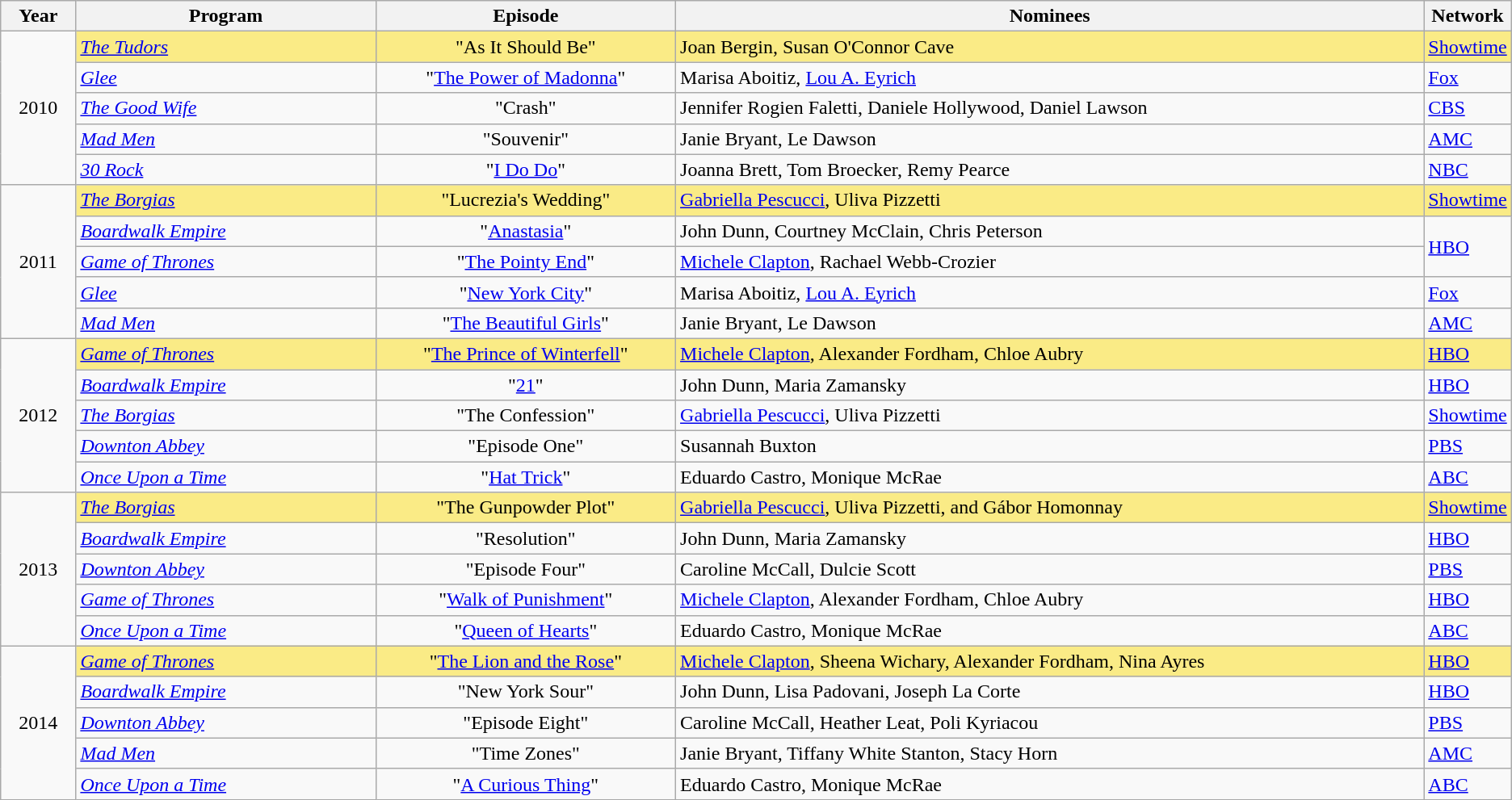<table class="wikitable">
<tr>
<th width="5%">Year</th>
<th width="20%">Program</th>
<th width="20%">Episode</th>
<th width="50%">Nominees</th>
<th width="5%">Network</th>
</tr>
<tr>
<td rowspan="5" align=center>2010</td>
<td style="background:#FAEB86;"><em><a href='#'>The Tudors</a></em></td>
<td style="background:#FAEB86;" align=center>"As It Should Be"</td>
<td style="background:#FAEB86;">Joan Bergin, Susan O'Connor Cave</td>
<td style="background:#FAEB86;"><a href='#'>Showtime</a></td>
</tr>
<tr>
<td><em><a href='#'>Glee</a></em></td>
<td align=center>"<a href='#'>The Power of Madonna</a>"</td>
<td>Marisa Aboitiz, <a href='#'>Lou A. Eyrich</a></td>
<td><a href='#'>Fox</a></td>
</tr>
<tr>
<td><em><a href='#'>The Good Wife</a></em></td>
<td align=center>"Crash"</td>
<td>Jennifer Rogien Faletti, Daniele Hollywood, Daniel Lawson</td>
<td><a href='#'>CBS</a></td>
</tr>
<tr>
<td><em><a href='#'>Mad Men</a></em></td>
<td align=center>"Souvenir"</td>
<td>Janie Bryant, Le Dawson</td>
<td><a href='#'>AMC</a></td>
</tr>
<tr>
<td><em><a href='#'>30 Rock</a></em></td>
<td align=center>"<a href='#'>I Do Do</a>"</td>
<td>Joanna Brett, Tom Broecker, Remy Pearce</td>
<td><a href='#'>NBC</a></td>
</tr>
<tr>
<td rowspan="5" align=center>2011</td>
<td style="background:#FAEB86;"><em><a href='#'>The Borgias</a></em></td>
<td style="background:#FAEB86;" align=center>"Lucrezia's Wedding"</td>
<td style="background:#FAEB86;"><a href='#'>Gabriella Pescucci</a>, Uliva Pizzetti</td>
<td style="background:#FAEB86;"><a href='#'>Showtime</a></td>
</tr>
<tr>
<td><em><a href='#'>Boardwalk Empire</a></em></td>
<td align=center>"<a href='#'>Anastasia</a>"</td>
<td>John Dunn, Courtney McClain, Chris Peterson</td>
<td rowspan=2><a href='#'>HBO</a></td>
</tr>
<tr>
<td><em><a href='#'>Game of Thrones</a></em></td>
<td align=center>"<a href='#'>The Pointy End</a>"</td>
<td><a href='#'>Michele Clapton</a>, Rachael Webb-Crozier</td>
</tr>
<tr>
<td><em><a href='#'>Glee</a></em></td>
<td align=center>"<a href='#'>New York City</a>"</td>
<td>Marisa Aboitiz, <a href='#'>Lou A. Eyrich</a></td>
<td><a href='#'>Fox</a></td>
</tr>
<tr>
<td><em><a href='#'>Mad Men</a></em></td>
<td align=center>"<a href='#'>The Beautiful Girls</a>"</td>
<td>Janie Bryant, Le Dawson</td>
<td><a href='#'>AMC</a></td>
</tr>
<tr>
<td rowspan="5" align=center>2012</td>
<td style="background:#FAEB86;"><em><a href='#'>Game of Thrones</a></em></td>
<td style="background:#FAEB86;" align=center>"<a href='#'>The Prince of Winterfell</a>"</td>
<td style="background:#FAEB86;"><a href='#'>Michele Clapton</a>, Alexander Fordham, Chloe Aubry</td>
<td style="background:#FAEB86;"><a href='#'>HBO</a></td>
</tr>
<tr>
<td><em><a href='#'>Boardwalk Empire</a></em></td>
<td align=center>"<a href='#'>21</a>"</td>
<td>John Dunn, Maria Zamansky</td>
<td><a href='#'>HBO</a></td>
</tr>
<tr>
<td><em><a href='#'>The Borgias</a></em></td>
<td align=center>"The Confession"</td>
<td><a href='#'>Gabriella Pescucci</a>, Uliva Pizzetti</td>
<td><a href='#'>Showtime</a></td>
</tr>
<tr>
<td><em><a href='#'>Downton Abbey</a></em></td>
<td align=center>"Episode One"</td>
<td>Susannah Buxton</td>
<td><a href='#'>PBS</a></td>
</tr>
<tr>
<td><em><a href='#'>Once Upon a Time</a></em></td>
<td align=center>"<a href='#'>Hat Trick</a>"</td>
<td>Eduardo Castro, Monique McRae</td>
<td><a href='#'>ABC</a></td>
</tr>
<tr>
<td rowspan="5" align=center>2013</td>
<td style="background:#FAEB86;"><em><a href='#'>The Borgias</a></em></td>
<td style="background:#FAEB86;" align=center>"The Gunpowder Plot"</td>
<td style="background:#FAEB86;"><a href='#'>Gabriella Pescucci</a>, Uliva Pizzetti, and Gábor Homonnay</td>
<td style="background:#FAEB86;"><a href='#'>Showtime</a></td>
</tr>
<tr>
<td><em><a href='#'>Boardwalk Empire</a></em></td>
<td align=center>"Resolution"</td>
<td>John Dunn, Maria Zamansky</td>
<td><a href='#'>HBO</a></td>
</tr>
<tr>
<td><em><a href='#'>Downton Abbey</a></em></td>
<td align=center>"Episode Four"</td>
<td>Caroline McCall, Dulcie Scott</td>
<td><a href='#'>PBS</a></td>
</tr>
<tr>
<td><em><a href='#'>Game of Thrones</a></em></td>
<td align=center>"<a href='#'>Walk of Punishment</a>"</td>
<td><a href='#'>Michele Clapton</a>, Alexander Fordham, Chloe Aubry</td>
<td><a href='#'>HBO</a></td>
</tr>
<tr>
<td><em><a href='#'>Once Upon a Time</a></em></td>
<td align=center>"<a href='#'>Queen of Hearts</a>"</td>
<td>Eduardo Castro, Monique McRae</td>
<td><a href='#'>ABC</a></td>
</tr>
<tr>
<td rowspan="5" align=center>2014</td>
<td style="background:#FAEB86;"><em><a href='#'>Game of Thrones</a></em></td>
<td style="background:#FAEB86;" align=center>"<a href='#'>The Lion and the Rose</a>"</td>
<td style="background:#FAEB86;"><a href='#'>Michele Clapton</a>, Sheena Wichary, Alexander Fordham, Nina Ayres</td>
<td style="background:#FAEB86;"><a href='#'>HBO</a></td>
</tr>
<tr>
<td><em><a href='#'>Boardwalk Empire</a></em></td>
<td align=center>"New York Sour"</td>
<td>John Dunn, Lisa Padovani, Joseph La Corte</td>
<td><a href='#'>HBO</a></td>
</tr>
<tr>
<td><em><a href='#'>Downton Abbey</a></em></td>
<td align=center>"Episode Eight"</td>
<td>Caroline McCall, Heather Leat, Poli Kyriacou</td>
<td><a href='#'>PBS</a></td>
</tr>
<tr>
<td><em><a href='#'>Mad Men</a></em></td>
<td align=center>"Time Zones"</td>
<td>Janie Bryant, Tiffany White Stanton, Stacy Horn</td>
<td><a href='#'>AMC</a></td>
</tr>
<tr>
<td><em><a href='#'>Once Upon a Time</a></em></td>
<td align=center>"<a href='#'>A Curious Thing</a>"</td>
<td>Eduardo Castro, Monique McRae</td>
<td><a href='#'>ABC</a></td>
</tr>
</table>
